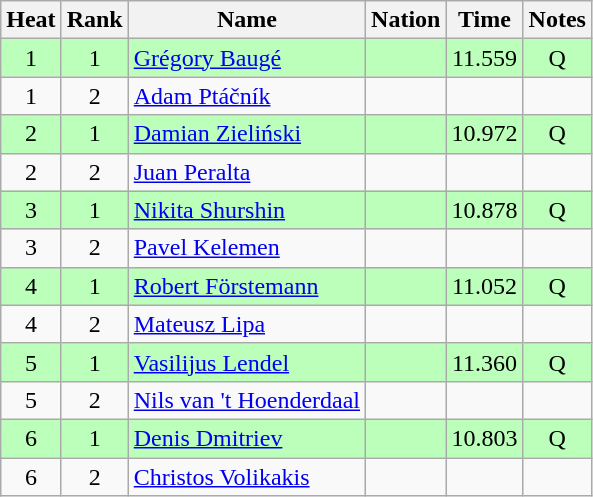<table class="wikitable sortable" style="text-align:center">
<tr>
<th>Heat</th>
<th>Rank</th>
<th>Name</th>
<th>Nation</th>
<th>Time</th>
<th>Notes</th>
</tr>
<tr bgcolor=bbffbb>
<td>1</td>
<td>1</td>
<td align=left><a href='#'>Grégory Baugé</a></td>
<td align=left></td>
<td>11.559</td>
<td>Q</td>
</tr>
<tr>
<td>1</td>
<td>2</td>
<td align=left><a href='#'>Adam Ptáčník</a></td>
<td align=left></td>
<td></td>
<td></td>
</tr>
<tr bgcolor=bbffbb>
<td>2</td>
<td>1</td>
<td align=left><a href='#'>Damian Zieliński</a></td>
<td align=left></td>
<td>10.972</td>
<td>Q</td>
</tr>
<tr>
<td>2</td>
<td>2</td>
<td align=left><a href='#'>Juan Peralta</a></td>
<td align=left></td>
<td></td>
<td></td>
</tr>
<tr bgcolor=bbffbb>
<td>3</td>
<td>1</td>
<td align=left><a href='#'>Nikita Shurshin</a></td>
<td align=left></td>
<td>10.878</td>
<td>Q</td>
</tr>
<tr>
<td>3</td>
<td>2</td>
<td align=left><a href='#'>Pavel Kelemen</a></td>
<td align=left></td>
<td></td>
<td></td>
</tr>
<tr bgcolor=bbffbb>
<td>4</td>
<td>1</td>
<td align=left><a href='#'>Robert Förstemann</a></td>
<td align=left></td>
<td>11.052</td>
<td>Q</td>
</tr>
<tr>
<td>4</td>
<td>2</td>
<td align=left><a href='#'>Mateusz Lipa</a></td>
<td align=left></td>
<td></td>
<td></td>
</tr>
<tr bgcolor=bbffbb>
<td>5</td>
<td>1</td>
<td align=left><a href='#'>Vasilijus Lendel</a></td>
<td align=left></td>
<td>11.360</td>
<td>Q</td>
</tr>
<tr>
<td>5</td>
<td>2</td>
<td align=left><a href='#'>Nils van 't Hoenderdaal</a></td>
<td align=left></td>
<td></td>
<td></td>
</tr>
<tr bgcolor=bbffbb>
<td>6</td>
<td>1</td>
<td align=left><a href='#'>Denis Dmitriev</a></td>
<td align=left></td>
<td>10.803</td>
<td>Q</td>
</tr>
<tr>
<td>6</td>
<td>2</td>
<td align=left><a href='#'>Christos Volikakis</a></td>
<td align=left></td>
<td></td>
<td></td>
</tr>
</table>
